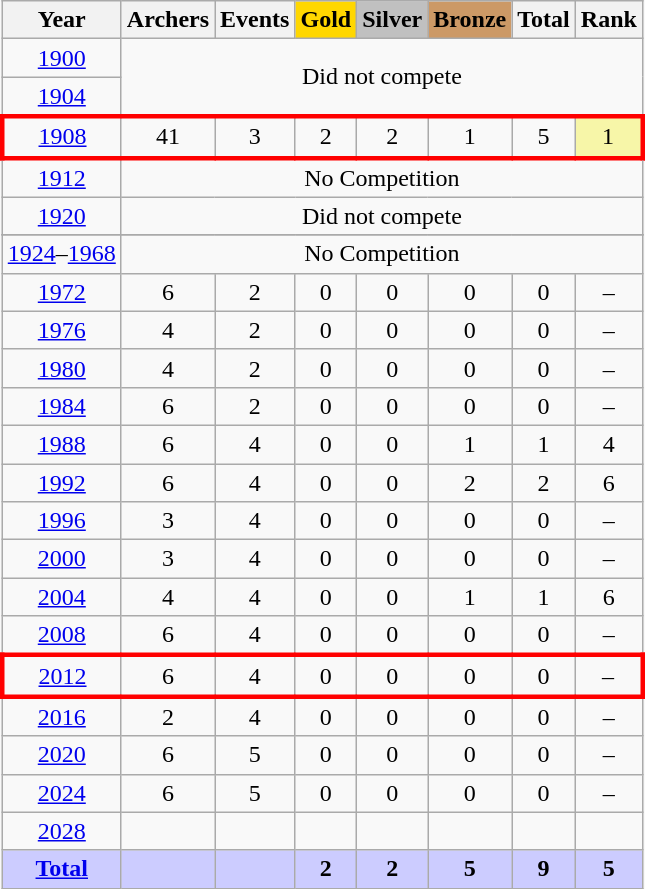<table class="wikitable sortable collapsible collapsed">
<tr>
<th>Year</th>
<th>Archers</th>
<th>Events</th>
<th style="text-align:center; background-color:gold;"><strong>Gold</strong></th>
<th style="text-align:center; background-color:silver;"><strong>Silver</strong></th>
<th style="text-align:center; background-color:#c96;"><strong>Bronze</strong></th>
<th>Total</th>
<th>Rank</th>
</tr>
<tr style="text-align:center">
<td><a href='#'>1900</a></td>
<td colspan=7 rowspan=2>Did not compete</td>
</tr>
<tr style="text-align:center">
<td><a href='#'>1904</a></td>
</tr>
<tr style="text-align:center;border: 3px solid red">
<td><a href='#'>1908</a></td>
<td>41</td>
<td>3</td>
<td>2</td>
<td>2</td>
<td>1</td>
<td>5</td>
<td style="background-color:#F7F6A8">1</td>
</tr>
<tr style="text-align:center">
<td><a href='#'>1912</a></td>
<td colspan="7">No Competition</td>
</tr>
<tr style="text-align:center">
<td><a href='#'>1920</a></td>
<td colspan=7 rowspan=1>Did not compete</td>
</tr>
<tr style="text-align:center; background-color:#ccf;">
</tr>
<tr style="text-align:center">
<td><a href='#'>1924</a>–<a href='#'>1968</a></td>
<td colspan="7">No Competition</td>
</tr>
<tr style="text-align:center">
<td><a href='#'>1972</a></td>
<td>6</td>
<td>2</td>
<td>0</td>
<td>0</td>
<td>0</td>
<td>0</td>
<td>–</td>
</tr>
<tr style="text-align:center">
<td><a href='#'>1976</a></td>
<td>4</td>
<td>2</td>
<td>0</td>
<td>0</td>
<td>0</td>
<td>0</td>
<td>–</td>
</tr>
<tr style="text-align:center">
<td><a href='#'>1980</a></td>
<td>4</td>
<td>2</td>
<td>0</td>
<td>0</td>
<td>0</td>
<td>0</td>
<td>–</td>
</tr>
<tr style="text-align:center">
<td><a href='#'>1984</a></td>
<td>6</td>
<td>2</td>
<td>0</td>
<td>0</td>
<td>0</td>
<td>0</td>
<td>–</td>
</tr>
<tr style="text-align:center">
<td><a href='#'>1988</a></td>
<td>6</td>
<td>4</td>
<td>0</td>
<td>0</td>
<td>1</td>
<td>1</td>
<td>4</td>
</tr>
<tr style="text-align:center">
<td><a href='#'>1992</a></td>
<td>6</td>
<td>4</td>
<td>0</td>
<td>0</td>
<td>2</td>
<td>2</td>
<td>6</td>
</tr>
<tr style="text-align:center">
<td><a href='#'>1996</a></td>
<td>3</td>
<td>4</td>
<td>0</td>
<td>0</td>
<td>0</td>
<td>0</td>
<td>–</td>
</tr>
<tr style="text-align:center">
<td><a href='#'>2000</a></td>
<td>3</td>
<td>4</td>
<td>0</td>
<td>0</td>
<td>0</td>
<td>0</td>
<td>–</td>
</tr>
<tr style="text-align:center">
<td><a href='#'>2004</a></td>
<td>4</td>
<td>4</td>
<td>0</td>
<td>0</td>
<td>1</td>
<td>1</td>
<td>6</td>
</tr>
<tr style="text-align:center">
<td><a href='#'>2008</a></td>
<td>6</td>
<td>4</td>
<td>0</td>
<td>0</td>
<td>0</td>
<td>0</td>
<td>–</td>
</tr>
<tr style="text-align:center;border: 3px solid red">
<td><a href='#'>2012</a></td>
<td>6</td>
<td>4</td>
<td>0</td>
<td>0</td>
<td>0</td>
<td>0</td>
<td>–</td>
</tr>
<tr style="text-align:center">
<td><a href='#'>2016</a></td>
<td>2</td>
<td>4</td>
<td>0</td>
<td>0</td>
<td>0</td>
<td>0</td>
<td>–</td>
</tr>
<tr style="text-align:center">
<td><a href='#'>2020</a></td>
<td>6</td>
<td>5</td>
<td>0</td>
<td>0</td>
<td>0</td>
<td>0</td>
<td>–</td>
</tr>
<tr style="text-align:center">
<td><a href='#'>2024</a></td>
<td>6</td>
<td>5</td>
<td>0</td>
<td>0</td>
<td>0</td>
<td>0</td>
<td>–</td>
</tr>
<tr style="text-align:center">
<td><a href='#'>2028</a></td>
<td></td>
<td></td>
<td></td>
<td></td>
<td></td>
<td></td>
<td></td>
</tr>
<tr style="text-align:center; background-color:#ccf;">
<td><strong><a href='#'>Total</a></strong></td>
<td></td>
<td></td>
<td><strong>2</strong></td>
<td><strong>2</strong></td>
<td><strong>5</strong></td>
<td><strong>9</strong></td>
<td><strong>5</strong></td>
</tr>
</table>
